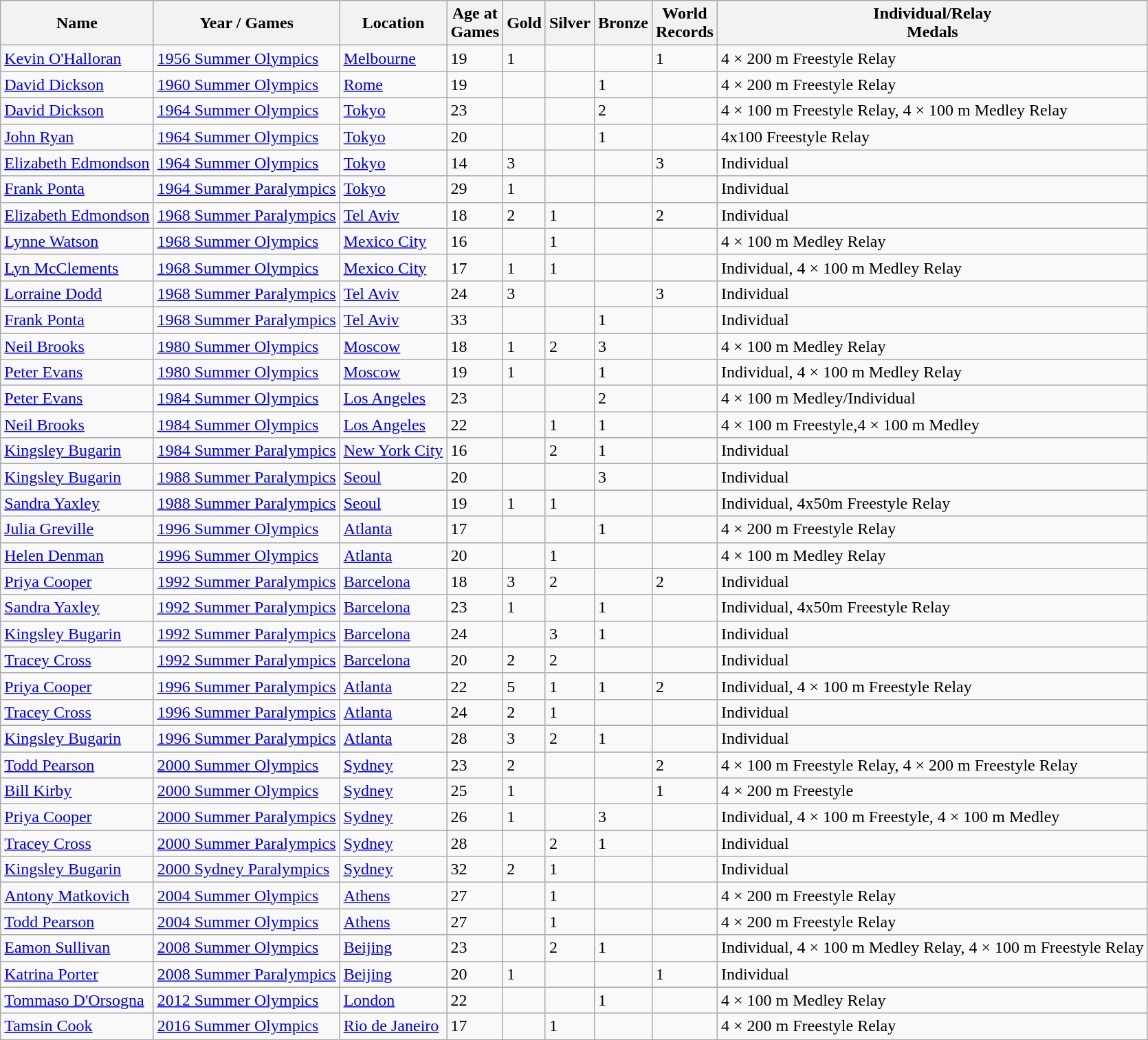<table class="wikitable sortable">
<tr>
<th>Name</th>
<th>Year / Games</th>
<th>Location</th>
<th>Age at <br> Games</th>
<th>Gold</th>
<th>Silver</th>
<th>Bronze</th>
<th>World <br> Records</th>
<th>Individual/Relay <br> Medals</th>
</tr>
<tr>
<td><a href='#'>Kevin O'Halloran</a></td>
<td><a href='#'>1956 Summer Olympics</a></td>
<td><a href='#'>Melbourne</a></td>
<td>19</td>
<td>1</td>
<td></td>
<td></td>
<td>1</td>
<td>4 × 200 m Freestyle Relay</td>
</tr>
<tr>
<td><a href='#'>David Dickson</a></td>
<td><a href='#'>1960 Summer Olympics</a></td>
<td><a href='#'>Rome</a></td>
<td>19</td>
<td></td>
<td></td>
<td>1</td>
<td></td>
<td>4 × 200 m Freestyle Relay</td>
</tr>
<tr>
<td><a href='#'>David Dickson</a></td>
<td><a href='#'>1964 Summer Olympics</a></td>
<td><a href='#'>Tokyo</a></td>
<td>23</td>
<td></td>
<td></td>
<td>2</td>
<td></td>
<td>4 × 100 m Freestyle Relay, 4 × 100 m Medley Relay</td>
</tr>
<tr>
<td><a href='#'>John Ryan</a></td>
<td><a href='#'>1964 Summer Olympics</a></td>
<td><a href='#'>Tokyo</a></td>
<td>20</td>
<td></td>
<td></td>
<td>1</td>
<td></td>
<td>4x100 Freestyle Relay</td>
</tr>
<tr>
<td><a href='#'>Elizabeth Edmondson</a></td>
<td><a href='#'>1964 Summer Olympics</a></td>
<td><a href='#'>Tokyo</a></td>
<td>14</td>
<td>3</td>
<td></td>
<td></td>
<td>3</td>
<td>Individual</td>
</tr>
<tr>
<td><a href='#'>Frank Ponta</a></td>
<td><a href='#'>1964 Summer Paralympics</a></td>
<td><a href='#'>Tokyo</a></td>
<td>29</td>
<td>1</td>
<td></td>
<td></td>
<td></td>
<td>Individual</td>
</tr>
<tr>
<td><a href='#'>Elizabeth Edmondson</a></td>
<td><a href='#'>1968 Summer Paralympics</a></td>
<td><a href='#'>Tel Aviv</a></td>
<td>18</td>
<td>2</td>
<td>1</td>
<td></td>
<td>2</td>
<td>Individual</td>
</tr>
<tr>
<td><a href='#'>Lynne Watson</a></td>
<td><a href='#'>1968 Summer Olympics</a></td>
<td><a href='#'>Mexico City</a></td>
<td>16</td>
<td></td>
<td>1</td>
<td></td>
<td></td>
<td>4 × 100 m Medley Relay</td>
</tr>
<tr>
<td><a href='#'>Lyn McClements</a></td>
<td><a href='#'>1968 Summer Olympics</a></td>
<td><a href='#'>Mexico City</a></td>
<td>17</td>
<td>1</td>
<td>1</td>
<td></td>
<td></td>
<td>Individual, 4 × 100 m Medley Relay</td>
</tr>
<tr>
<td><a href='#'>Lorraine Dodd</a></td>
<td><a href='#'>1968 Summer Paralympics</a></td>
<td><a href='#'>Tel Aviv</a></td>
<td>24</td>
<td>3</td>
<td></td>
<td></td>
<td>3</td>
<td>Individual</td>
</tr>
<tr>
<td><a href='#'>Frank Ponta</a></td>
<td><a href='#'>1968 Summer Paralympics</a></td>
<td><a href='#'>Tel Aviv</a></td>
<td>33</td>
<td></td>
<td></td>
<td>1</td>
<td></td>
<td>Individual</td>
</tr>
<tr>
<td><a href='#'>Neil Brooks</a></td>
<td><a href='#'>1980 Summer Olympics</a></td>
<td><a href='#'>Moscow</a></td>
<td>18</td>
<td>1</td>
<td>2</td>
<td>3</td>
<td></td>
<td>4 × 100 m Medley Relay</td>
</tr>
<tr>
<td><a href='#'>Peter Evans</a></td>
<td><a href='#'>1980 Summer Olympics</a></td>
<td><a href='#'>Moscow</a></td>
<td>19</td>
<td>1</td>
<td></td>
<td>1</td>
<td></td>
<td>Individual, 4 × 100 m Medley Relay</td>
</tr>
<tr>
<td><a href='#'>Peter Evans</a></td>
<td><a href='#'>1984 Summer Olympics</a></td>
<td><a href='#'>Los Angeles</a></td>
<td>23</td>
<td></td>
<td></td>
<td>2</td>
<td></td>
<td>4 × 100 m Medley/Individual</td>
</tr>
<tr>
<td><a href='#'>Neil Brooks</a></td>
<td><a href='#'>1984 Summer Olympics</a></td>
<td><a href='#'>Los Angeles</a></td>
<td>22</td>
<td></td>
<td>1</td>
<td>1</td>
<td></td>
<td>4 × 100 m Freestyle,4 × 100 m Medley</td>
</tr>
<tr>
<td><a href='#'>Kingsley Bugarin</a></td>
<td><a href='#'>1984 Summer Paralympics</a></td>
<td><a href='#'>New York City</a></td>
<td>16</td>
<td></td>
<td>2</td>
<td>1</td>
<td></td>
<td>Individual</td>
</tr>
<tr>
<td><a href='#'>Kingsley Bugarin</a></td>
<td><a href='#'>1988 Summer Paralympics</a></td>
<td><a href='#'>Seoul</a></td>
<td>20</td>
<td></td>
<td></td>
<td>3</td>
<td></td>
<td>Individual</td>
</tr>
<tr>
<td><a href='#'>Sandra Yaxley</a></td>
<td><a href='#'>1988 Summer Paralympics</a></td>
<td><a href='#'>Seoul</a></td>
<td>19</td>
<td>1</td>
<td>1</td>
<td></td>
<td></td>
<td>Individual, 4x50m Freestyle Relay</td>
</tr>
<tr>
<td><a href='#'>Julia Greville</a></td>
<td><a href='#'>1996 Summer Olympics</a></td>
<td><a href='#'>Atlanta</a></td>
<td>17</td>
<td></td>
<td></td>
<td>1</td>
<td></td>
<td>4 × 200 m Freestyle Relay</td>
</tr>
<tr>
<td><a href='#'>Helen Denman</a></td>
<td><a href='#'>1996 Summer Olympics</a></td>
<td><a href='#'>Atlanta</a></td>
<td>20</td>
<td></td>
<td>1</td>
<td></td>
<td></td>
<td>4 × 100 m Medley Relay</td>
</tr>
<tr>
<td><a href='#'>Priya Cooper</a></td>
<td><a href='#'>1992 Summer Paralympics</a></td>
<td><a href='#'>Barcelona</a></td>
<td>18</td>
<td>3</td>
<td>2</td>
<td></td>
<td>2</td>
<td>Individual</td>
</tr>
<tr>
<td><a href='#'>Sandra Yaxley</a></td>
<td><a href='#'>1992 Summer Paralympics</a></td>
<td><a href='#'>Barcelona</a></td>
<td>23</td>
<td>1</td>
<td></td>
<td>1</td>
<td></td>
<td>Individual, 4x50m Freestyle Relay</td>
</tr>
<tr>
<td><a href='#'>Kingsley Bugarin</a></td>
<td><a href='#'>1992 Summer Paralympics</a></td>
<td><a href='#'>Barcelona</a></td>
<td>24</td>
<td></td>
<td>3</td>
<td>1</td>
<td></td>
<td>Individual</td>
</tr>
<tr>
<td><a href='#'>Tracey Cross</a></td>
<td><a href='#'>1992 Summer Paralympics</a></td>
<td><a href='#'>Barcelona</a></td>
<td>20</td>
<td>2</td>
<td>2</td>
<td></td>
<td></td>
<td>Individual</td>
</tr>
<tr>
<td><a href='#'>Priya Cooper</a></td>
<td><a href='#'>1996 Summer Paralympics</a></td>
<td><a href='#'>Atlanta</a></td>
<td>22</td>
<td>5</td>
<td>1</td>
<td>1</td>
<td>2</td>
<td>Individual, 4 × 100 m Freestyle Relay</td>
</tr>
<tr>
<td><a href='#'>Tracey Cross</a></td>
<td><a href='#'>1996 Summer Paralympics</a></td>
<td><a href='#'>Atlanta</a></td>
<td>24</td>
<td>2</td>
<td>1</td>
<td></td>
<td></td>
<td>Individual</td>
</tr>
<tr>
<td><a href='#'>Kingsley Bugarin</a></td>
<td><a href='#'>1996 Summer Paralympics</a></td>
<td><a href='#'>Atlanta</a></td>
<td>28</td>
<td>3</td>
<td>2</td>
<td>1</td>
<td></td>
<td>Individual</td>
</tr>
<tr>
<td><a href='#'>Todd Pearson</a></td>
<td><a href='#'>2000 Summer Olympics</a></td>
<td><a href='#'>Sydney</a></td>
<td>23</td>
<td>2</td>
<td></td>
<td></td>
<td>2</td>
<td>4 × 100 m Freestyle Relay, 4 × 200 m Freestyle Relay</td>
</tr>
<tr>
<td><a href='#'>Bill Kirby</a></td>
<td><a href='#'>2000 Summer Olympics</a></td>
<td><a href='#'>Sydney</a></td>
<td>25</td>
<td>1</td>
<td></td>
<td></td>
<td>1</td>
<td>4 × 200 m Freestyle</td>
</tr>
<tr>
<td><a href='#'>Priya Cooper</a></td>
<td><a href='#'>2000 Summer Paralympics</a></td>
<td><a href='#'>Sydney</a></td>
<td>26</td>
<td>1</td>
<td></td>
<td>3</td>
<td></td>
<td>Individual, 4 × 100 m Freestyle, 4 × 100 m Medley</td>
</tr>
<tr>
<td><a href='#'>Tracey Cross</a></td>
<td><a href='#'>2000 Summer Paralympics</a></td>
<td><a href='#'>Sydney</a></td>
<td>28</td>
<td></td>
<td>2</td>
<td>1</td>
<td></td>
<td>Individual</td>
</tr>
<tr>
<td><a href='#'>Kingsley Bugarin</a></td>
<td><a href='#'>2000 Sydney Paralympics</a></td>
<td><a href='#'>Sydney</a></td>
<td>32</td>
<td>2</td>
<td>1</td>
<td></td>
<td></td>
<td>Individual</td>
</tr>
<tr>
<td><a href='#'>Antony Matkovich</a></td>
<td><a href='#'>2004 Summer Olympics</a></td>
<td><a href='#'>Athens</a></td>
<td>27</td>
<td></td>
<td>1</td>
<td></td>
<td></td>
<td>4 × 200 m Freestyle Relay</td>
</tr>
<tr>
<td><a href='#'>Todd Pearson</a></td>
<td><a href='#'>2004 Summer Olympics</a></td>
<td><a href='#'>Athens</a></td>
<td>27</td>
<td></td>
<td>1</td>
<td></td>
<td></td>
<td>4 × 200 m Freestyle Relay</td>
</tr>
<tr>
<td><a href='#'>Eamon Sullivan</a></td>
<td><a href='#'>2008 Summer Olympics</a></td>
<td><a href='#'>Beijing</a></td>
<td>23</td>
<td></td>
<td>2</td>
<td>1</td>
<td></td>
<td>Individual, 4 × 100 m Medley Relay, 4 × 100 m Freestyle Relay</td>
</tr>
<tr>
<td><a href='#'>Katrina Porter</a></td>
<td><a href='#'>2008 Summer Paralympics</a></td>
<td><a href='#'>Beijing</a></td>
<td>20</td>
<td>1</td>
<td></td>
<td></td>
<td>1</td>
<td>Individual</td>
</tr>
<tr>
<td><a href='#'>Tommaso D'Orsogna</a></td>
<td><a href='#'>2012 Summer Olympics</a></td>
<td><a href='#'>London</a></td>
<td>22</td>
<td></td>
<td></td>
<td>1</td>
<td></td>
<td>4 × 100 m Medley Relay</td>
</tr>
<tr>
<td><a href='#'>Tamsin Cook</a></td>
<td><a href='#'>2016 Summer Olympics</a></td>
<td><a href='#'>Rio de Janeiro</a></td>
<td>17</td>
<td></td>
<td>1</td>
<td></td>
<td></td>
<td>4 × 200 m Freestyle Relay</td>
</tr>
<tr>
</tr>
</table>
